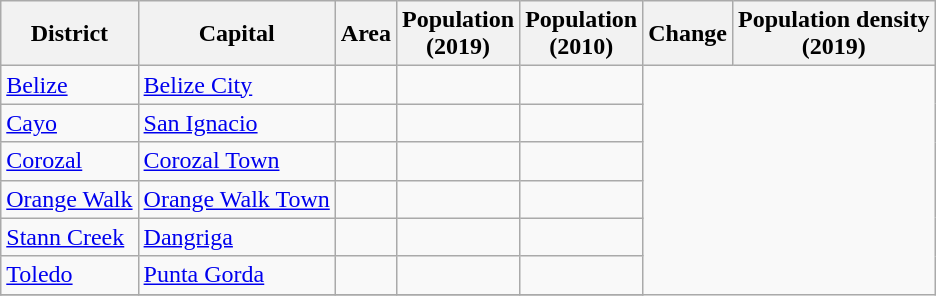<table class="wikitable sortable">
<tr>
<th>District</th>
<th>Capital</th>
<th>Area</th>
<th>Population<br>(2019)</th>
<th>Population<br>(2010)</th>
<th>Change</th>
<th>Population density<br>(2019)</th>
</tr>
<tr>
<td><a href='#'>Belize</a></td>
<td><a href='#'>Belize City</a></td>
<td></td>
<td></td>
<td></td>
</tr>
<tr>
<td><a href='#'>Cayo</a></td>
<td><a href='#'>San Ignacio</a></td>
<td></td>
<td></td>
<td></td>
</tr>
<tr>
<td><a href='#'>Corozal</a></td>
<td><a href='#'>Corozal Town</a></td>
<td></td>
<td></td>
<td></td>
</tr>
<tr>
<td><a href='#'>Orange Walk</a></td>
<td><a href='#'>Orange Walk Town</a></td>
<td></td>
<td></td>
<td></td>
</tr>
<tr>
<td><a href='#'>Stann Creek</a></td>
<td><a href='#'>Dangriga</a></td>
<td></td>
<td></td>
<td></td>
</tr>
<tr>
<td><a href='#'>Toledo</a></td>
<td><a href='#'>Punta Gorda</a></td>
<td></td>
<td></td>
<td></td>
</tr>
<tr>
</tr>
</table>
